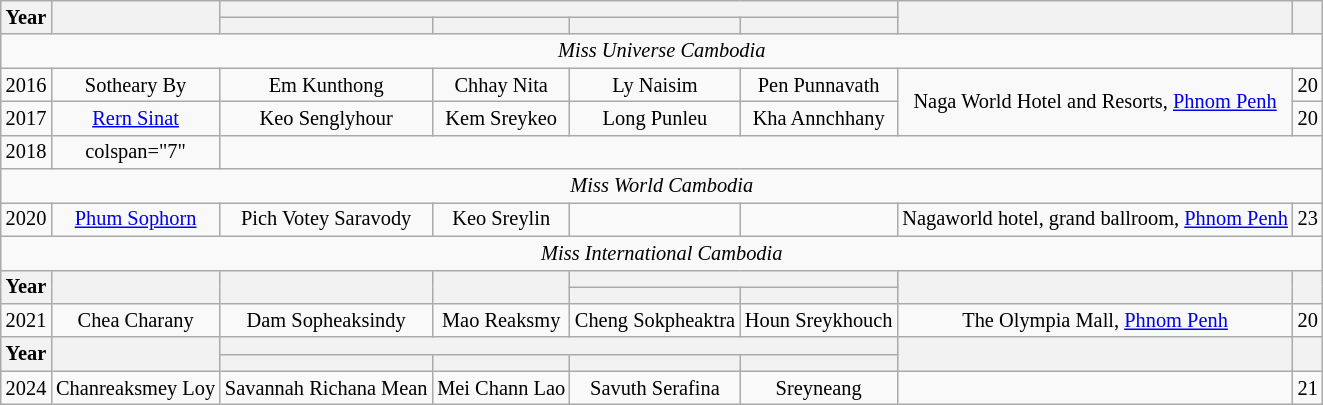<table class="wikitable sortable" style="font-size: 85%; text-align:center">
<tr>
<th rowspan="2">Year</th>
<th rowspan="2"><strong></strong></th>
<th colspan="4"></th>
<th rowspan="2"><strong></strong></th>
<th rowspan="2"><strong></strong></th>
</tr>
<tr>
<th></th>
<th></th>
<th></th>
<th></th>
</tr>
<tr>
<td colspan="8"><em>Miss Universe Cambodia</em></td>
</tr>
<tr>
<td>2016</td>
<td>Sotheary By</td>
<td>Em Kunthong</td>
<td>Chhay Nita</td>
<td>Ly Naisim</td>
<td>Pen Punnavath</td>
<td rowspan="2">Naga World Hotel and Resorts, <a href='#'>Phnom Penh</a></td>
<td>20</td>
</tr>
<tr>
<td>2017</td>
<td><a href='#'>Rern Sinat</a></td>
<td>Keo Senglyhour</td>
<td>Kem Sreykeo</td>
<td>Long Punleu</td>
<td>Kha Annchhany</td>
<td>20</td>
</tr>
<tr>
<td>2018</td>
<td>colspan="7" </td>
</tr>
<tr>
<td colspan="8"><em>Miss World Cambodia</em></td>
</tr>
<tr>
<td>2020</td>
<td><a href='#'>Phum Sophorn</a></td>
<td>Pich Votey Saravody</td>
<td>Keo Sreylin</td>
<td></td>
<td></td>
<td>Nagaworld hotel, grand ballroom, <a href='#'>Phnom Penh</a></td>
<td>23</td>
</tr>
<tr>
<td colspan="8"><em>Miss International Cambodia</em></td>
</tr>
<tr>
<th rowspan="2">Year</th>
<th rowspan="2"><strong></strong></th>
<th rowspan="2"><strong></strong></th>
<th rowspan="2"><strong></strong></th>
<th colspan="2"></th>
<th rowspan="2"><strong></strong></th>
<th rowspan="2"><strong></strong></th>
</tr>
<tr>
<th></th>
<th></th>
</tr>
<tr>
<td>2021</td>
<td>Chea Charany</td>
<td>Dam Sopheaksindy</td>
<td>Mao Reaksmy</td>
<td>Cheng Sokpheaktra</td>
<td>Houn Sreykhouch</td>
<td>The Olympia Mall, <a href='#'>Phnom Penh</a></td>
<td>20</td>
</tr>
<tr>
<th rowspan="2">Year</th>
<th rowspan="2"><strong></strong></th>
<th colspan="4"></th>
<th rowspan="2"><strong></strong></th>
<th rowspan="2"><strong></strong></th>
</tr>
<tr>
<th></th>
<th></th>
<th></th>
<th></th>
</tr>
<tr>
<td>2024</td>
<td>Chanreaksmey Loy</td>
<td>Savannah Richana Mean</td>
<td>Mei Chann Lao</td>
<td>Savuth Serafina</td>
<td>Sreyneang</td>
<td></td>
<td>21</td>
</tr>
</table>
